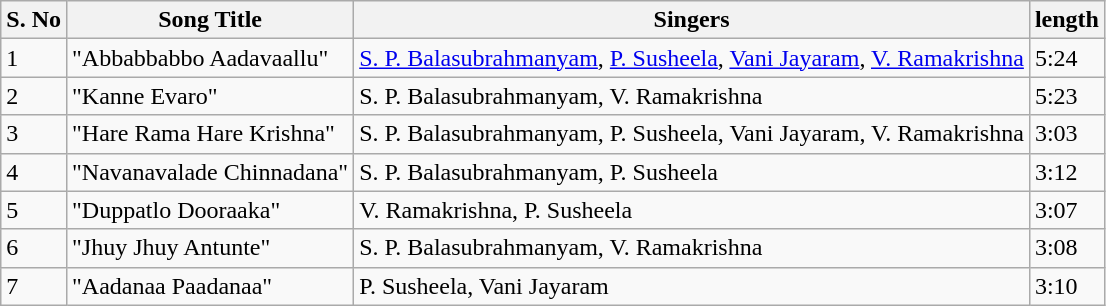<table class="wikitable">
<tr>
<th>S. No</th>
<th>Song Title</th>
<th>Singers</th>
<th>length</th>
</tr>
<tr>
<td>1</td>
<td>"Abbabbabbo Aadavaallu"</td>
<td><a href='#'>S. P. Balasubrahmanyam</a>, <a href='#'>P. Susheela</a>, <a href='#'>Vani Jayaram</a>, <a href='#'>V. Ramakrishna</a></td>
<td>5:24</td>
</tr>
<tr>
<td>2</td>
<td>"Kanne Evaro"</td>
<td>S. P. Balasubrahmanyam, V. Ramakrishna</td>
<td>5:23</td>
</tr>
<tr>
<td>3</td>
<td>"Hare Rama Hare Krishna"</td>
<td>S. P. Balasubrahmanyam, P. Susheela, Vani Jayaram, V. Ramakrishna</td>
<td>3:03</td>
</tr>
<tr>
<td>4</td>
<td>"Navanavalade Chinnadana"</td>
<td>S. P. Balasubrahmanyam, P. Susheela</td>
<td>3:12</td>
</tr>
<tr>
<td>5</td>
<td>"Duppatlo Dooraaka"</td>
<td>V. Ramakrishna, P. Susheela</td>
<td>3:07</td>
</tr>
<tr>
<td>6</td>
<td>"Jhuy Jhuy Antunte"</td>
<td>S. P. Balasubrahmanyam, V. Ramakrishna</td>
<td>3:08</td>
</tr>
<tr>
<td>7</td>
<td>"Aadanaa Paadanaa"</td>
<td>P. Susheela, Vani Jayaram</td>
<td>3:10</td>
</tr>
</table>
